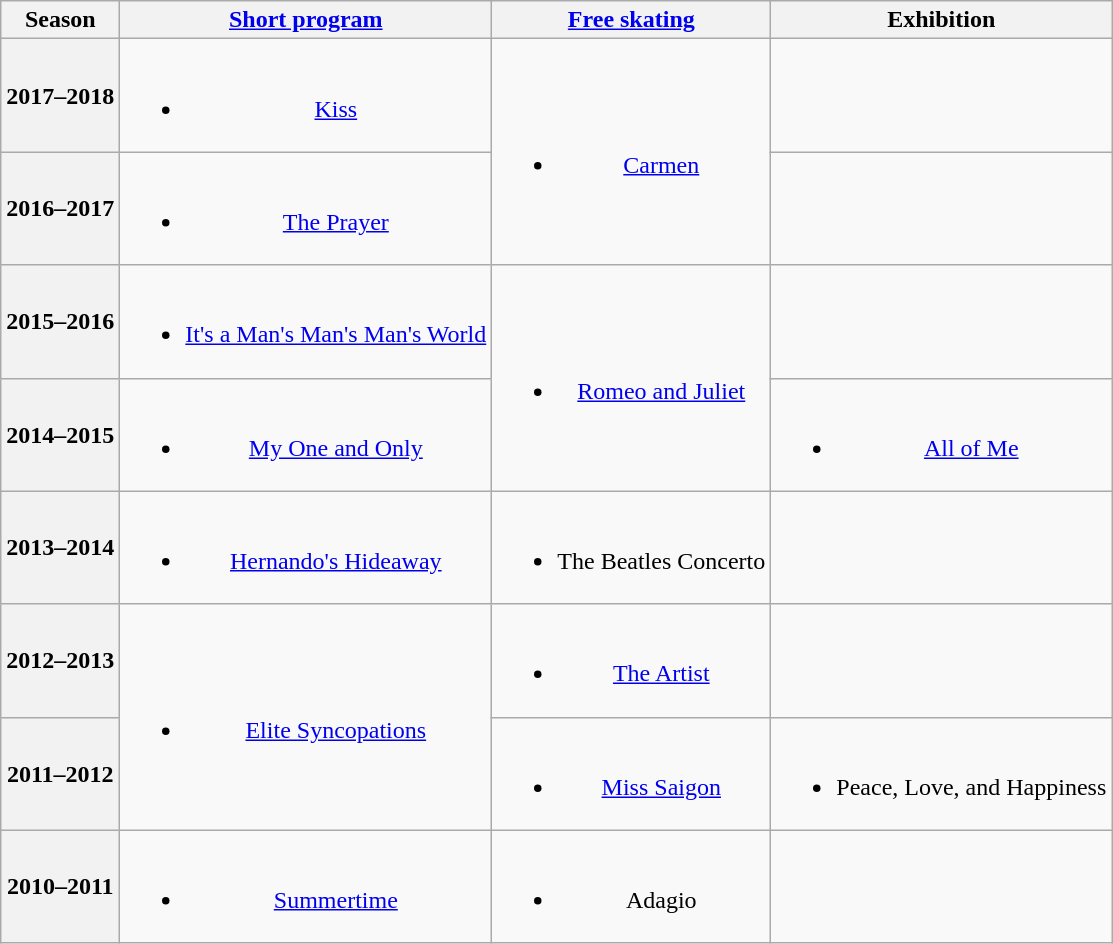<table class=wikitable style=text-align:center>
<tr>
<th>Season</th>
<th><a href='#'>Short program</a></th>
<th><a href='#'>Free skating</a></th>
<th>Exhibition</th>
</tr>
<tr>
<th>2017–2018 <br></th>
<td><br><ul><li><a href='#'>Kiss</a> <br></li></ul></td>
<td rowspan=2><br><ul><li><a href='#'>Carmen</a> <br></li></ul></td>
<td></td>
</tr>
<tr>
<th>2016–2017 <br></th>
<td><br><ul><li><a href='#'>The Prayer</a> <br></li></ul></td>
<td></td>
</tr>
<tr>
<th>2015–2016 <br></th>
<td><br><ul><li><a href='#'>It's a Man's Man's Man's World</a> <br></li></ul></td>
<td rowspan=2><br><ul><li><a href='#'>Romeo and Juliet</a> <br></li></ul></td>
<td></td>
</tr>
<tr>
<th>2014–2015 <br></th>
<td><br><ul><li><a href='#'>My One and Only</a> <br></li></ul></td>
<td><br><ul><li><a href='#'>All of Me</a> <br></li></ul></td>
</tr>
<tr>
<th>2013–2014 <br></th>
<td><br><ul><li><a href='#'>Hernando's Hideaway</a> <br></li></ul></td>
<td><br><ul><li>The Beatles Concerto <br></li></ul></td>
<td></td>
</tr>
<tr>
<th>2012–2013 <br></th>
<td rowspan=2><br><ul><li><a href='#'>Elite Syncopations</a> <br></li></ul></td>
<td><br><ul><li><a href='#'>The Artist</a> <br></li></ul></td>
<td></td>
</tr>
<tr>
<th>2011–2012 <br></th>
<td><br><ul><li><a href='#'>Miss Saigon</a> <br></li></ul></td>
<td><br><ul><li>Peace, Love, and Happiness <br></li></ul></td>
</tr>
<tr>
<th>2010–2011 <br></th>
<td><br><ul><li><a href='#'>Summertime</a> <br></li></ul></td>
<td><br><ul><li>Adagio <br></li></ul></td>
<td></td>
</tr>
</table>
